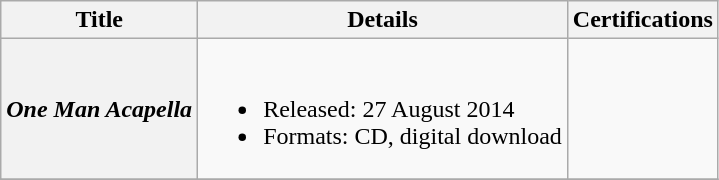<table class="wikitable">
<tr>
<th>Title</th>
<th>Details</th>
<th>Certifications</th>
</tr>
<tr>
<th><strong><em>One Man Acapella</em></strong></th>
<td><br><ul><li>Released: 27 August 2014</li><li>Formats: CD, digital download</li></ul></td>
<td></td>
</tr>
<tr>
</tr>
</table>
